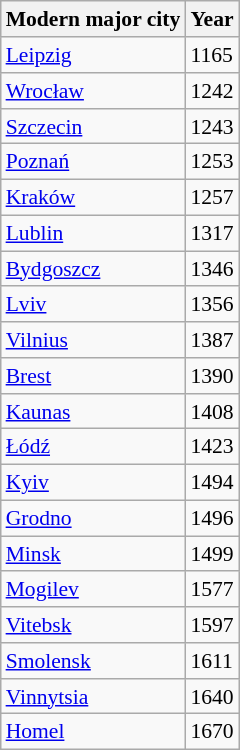<table class="wikitable sortable" style="float:right;font-size:90%">
<tr>
<th>Modern major city</th>
<th>Year</th>
</tr>
<tr>
<td><a href='#'>Leipzig</a></td>
<td>1165</td>
</tr>
<tr>
<td><a href='#'>Wrocław</a></td>
<td>1242</td>
</tr>
<tr>
<td><a href='#'>Szczecin</a></td>
<td>1243</td>
</tr>
<tr>
<td><a href='#'>Poznań</a></td>
<td>1253</td>
</tr>
<tr>
<td><a href='#'>Kraków</a></td>
<td>1257</td>
</tr>
<tr>
<td><a href='#'>Lublin</a></td>
<td>1317</td>
</tr>
<tr>
<td><a href='#'>Bydgoszcz</a></td>
<td>1346</td>
</tr>
<tr>
<td><a href='#'>Lviv</a></td>
<td>1356</td>
</tr>
<tr>
<td><a href='#'>Vilnius</a></td>
<td>1387</td>
</tr>
<tr>
<td><a href='#'>Brest</a></td>
<td>1390</td>
</tr>
<tr>
<td><a href='#'>Kaunas</a></td>
<td>1408</td>
</tr>
<tr>
<td><a href='#'>Łódź</a></td>
<td>1423</td>
</tr>
<tr>
<td><a href='#'>Kyiv</a></td>
<td>1494</td>
</tr>
<tr>
<td><a href='#'>Grodno</a></td>
<td>1496</td>
</tr>
<tr>
<td><a href='#'>Minsk</a></td>
<td>1499</td>
</tr>
<tr>
<td><a href='#'>Mogilev</a></td>
<td>1577</td>
</tr>
<tr>
<td><a href='#'>Vitebsk</a></td>
<td>1597</td>
</tr>
<tr>
<td><a href='#'>Smolensk</a></td>
<td>1611</td>
</tr>
<tr>
<td><a href='#'>Vinnytsia</a></td>
<td>1640</td>
</tr>
<tr>
<td><a href='#'>Homel</a></td>
<td>1670</td>
</tr>
</table>
